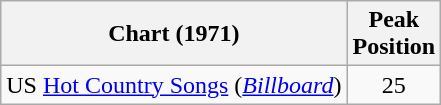<table class="wikitable">
<tr>
<th align="left">Chart (1971)</th>
<th align="left">Peak<br>Position</th>
</tr>
<tr>
<td align="left">US <a href='#'>Hot Country Songs</a> (<em><a href='#'>Billboard</a></em>)</td>
<td align="center">25</td>
</tr>
</table>
